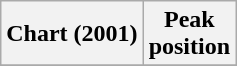<table class="wikitable">
<tr>
<th>Chart (2001)</th>
<th>Peak<br>position</th>
</tr>
<tr>
</tr>
</table>
